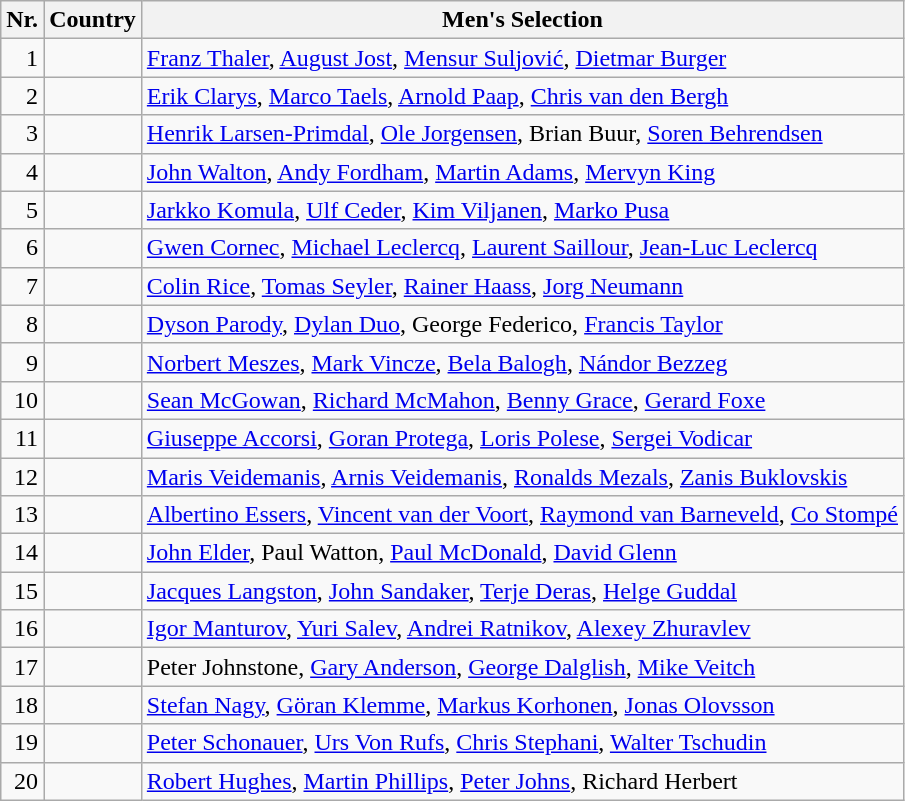<table class="wikitable">
<tr>
<th>Nr.</th>
<th>Country</th>
<th>Men's Selection</th>
</tr>
<tr>
<td align=right>1</td>
<td></td>
<td><a href='#'>Franz Thaler</a>, <a href='#'>August Jost</a>, <a href='#'>Mensur Suljović</a>, <a href='#'>Dietmar Burger</a></td>
</tr>
<tr>
<td align=right>2</td>
<td></td>
<td><a href='#'>Erik Clarys</a>, <a href='#'>Marco Taels</a>, <a href='#'>Arnold Paap</a>, <a href='#'>Chris van den Bergh</a></td>
</tr>
<tr>
<td align=right>3</td>
<td></td>
<td><a href='#'>Henrik Larsen-Primdal</a>, <a href='#'>Ole Jorgensen</a>, Brian Buur, <a href='#'>Soren Behrendsen</a></td>
</tr>
<tr>
<td align=right>4</td>
<td></td>
<td><a href='#'>John Walton</a>, <a href='#'>Andy Fordham</a>, <a href='#'>Martin Adams</a>, <a href='#'>Mervyn King</a></td>
</tr>
<tr>
<td align=right>5</td>
<td></td>
<td><a href='#'>Jarkko Komula</a>, <a href='#'>Ulf Ceder</a>, <a href='#'>Kim Viljanen</a>, <a href='#'>Marko Pusa</a></td>
</tr>
<tr>
<td align=right>6</td>
<td></td>
<td><a href='#'>Gwen Cornec</a>, <a href='#'>Michael Leclercq</a>, <a href='#'>Laurent Saillour</a>, <a href='#'>Jean-Luc Leclercq</a></td>
</tr>
<tr>
<td align=right>7</td>
<td></td>
<td><a href='#'>Colin Rice</a>, <a href='#'>Tomas Seyler</a>, <a href='#'>Rainer Haass</a>, <a href='#'>Jorg Neumann</a></td>
</tr>
<tr>
<td align=right>8</td>
<td></td>
<td><a href='#'>Dyson Parody</a>, <a href='#'>Dylan Duo</a>, George Federico, <a href='#'>Francis Taylor</a></td>
</tr>
<tr>
<td align=right>9</td>
<td></td>
<td><a href='#'>Norbert Meszes</a>, <a href='#'>Mark Vincze</a>, <a href='#'>Bela Balogh</a>, <a href='#'>Nándor Bezzeg</a></td>
</tr>
<tr>
<td align=right>10</td>
<td></td>
<td><a href='#'>Sean McGowan</a>, <a href='#'>Richard McMahon</a>, <a href='#'>Benny Grace</a>, <a href='#'>Gerard Foxe</a></td>
</tr>
<tr>
<td align=right>11</td>
<td></td>
<td><a href='#'>Giuseppe Accorsi</a>, <a href='#'>Goran Protega</a>, <a href='#'>Loris Polese</a>, <a href='#'>Sergei Vodicar</a></td>
</tr>
<tr>
<td align=right>12</td>
<td></td>
<td><a href='#'>Maris Veidemanis</a>, <a href='#'>Arnis Veidemanis</a>, <a href='#'>Ronalds Mezals</a>, <a href='#'>Zanis Buklovskis</a></td>
</tr>
<tr>
<td align=right>13</td>
<td></td>
<td><a href='#'>Albertino Essers</a>, <a href='#'>Vincent van der Voort</a>, <a href='#'>Raymond van Barneveld</a>, <a href='#'>Co Stompé</a></td>
</tr>
<tr>
<td align=right>14</td>
<td></td>
<td><a href='#'>John Elder</a>, Paul Watton, <a href='#'>Paul McDonald</a>, <a href='#'>David Glenn</a></td>
</tr>
<tr>
<td align=right>15</td>
<td></td>
<td><a href='#'>Jacques Langston</a>, <a href='#'>John Sandaker</a>, <a href='#'>Terje Deras</a>, <a href='#'>Helge Guddal</a></td>
</tr>
<tr>
<td align=right>16</td>
<td></td>
<td><a href='#'>Igor Manturov</a>, <a href='#'>Yuri Salev</a>, <a href='#'>Andrei Ratnikov</a>, <a href='#'>Alexey Zhuravlev</a></td>
</tr>
<tr>
<td align=right>17</td>
<td></td>
<td>Peter Johnstone, <a href='#'>Gary Anderson</a>, <a href='#'>George Dalglish</a>, <a href='#'>Mike Veitch</a></td>
</tr>
<tr>
<td align=right>18</td>
<td></td>
<td><a href='#'>Stefan Nagy</a>, <a href='#'>Göran Klemme</a>, <a href='#'>Markus Korhonen</a>, <a href='#'>Jonas Olovsson</a></td>
</tr>
<tr>
<td align=right>19</td>
<td></td>
<td><a href='#'>Peter Schonauer</a>, <a href='#'>Urs Von Rufs</a>, <a href='#'>Chris Stephani</a>, <a href='#'>Walter Tschudin</a></td>
</tr>
<tr>
<td align=right>20</td>
<td></td>
<td><a href='#'>Robert Hughes</a>, <a href='#'>Martin Phillips</a>, <a href='#'>Peter Johns</a>, Richard Herbert</td>
</tr>
</table>
